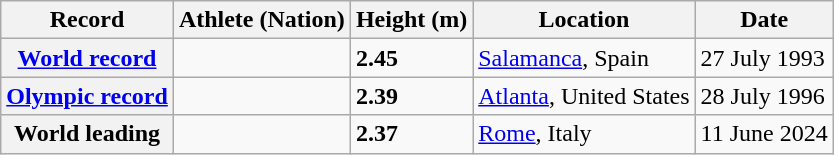<table class="wikitable">
<tr>
<th>Record</th>
<th>Athlete (Nation)</th>
<th>Height (m)</th>
<th>Location</th>
<th>Date</th>
</tr>
<tr>
<th><a href='#'>World record</a></th>
<td></td>
<td><strong>2.45</strong></td>
<td><a href='#'>Salamanca</a>, Spain</td>
<td>27 July 1993</td>
</tr>
<tr>
<th><a href='#'>Olympic record</a></th>
<td></td>
<td><strong>2.39</strong></td>
<td><a href='#'>Atlanta</a>, United States</td>
<td>28 July 1996</td>
</tr>
<tr>
<th>World leading</th>
<td></td>
<td><strong>2.37</strong></td>
<td><a href='#'>Rome</a>, Italy</td>
<td>11 June 2024</td>
</tr>
</table>
